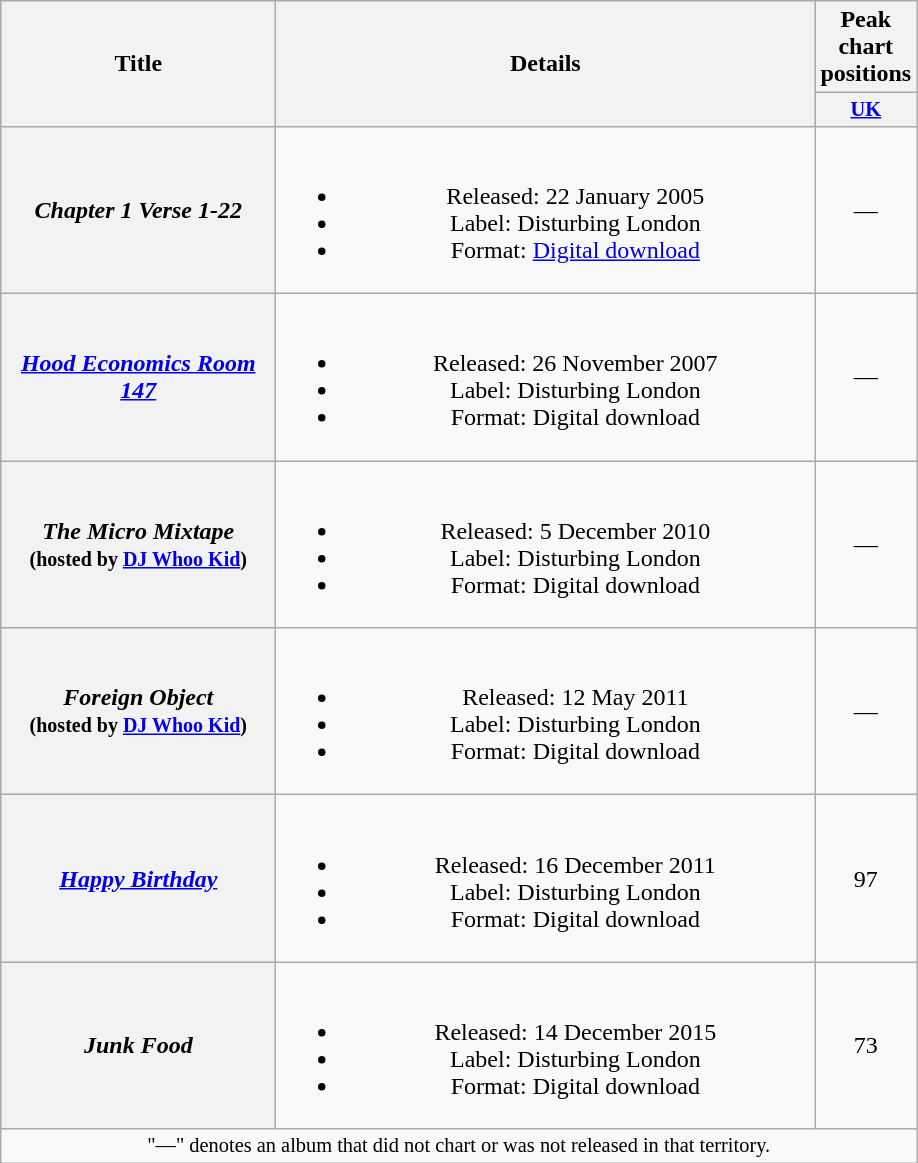<table class="wikitable plainrowheaders" style="text-align:center;">
<tr>
<th scope="col" rowspan="2" style="width:11em;">Title</th>
<th scope="col" rowspan="2" style="width:22em;">Details</th>
<th scope="col" colspan="1">Peak chart positions</th>
</tr>
<tr>
<th scope="col" style="width:3em;font-size:85%;"><a href='#'>UK</a><br></th>
</tr>
<tr>
<th scope="row"><em>Chapter 1 Verse 1-22</em></th>
<td><br><ul><li>Released: 22 January 2005</li><li>Label: Disturbing London</li><li>Format: <a href='#'>Digital download</a></li></ul></td>
<td>—</td>
</tr>
<tr>
<th scope="row"><em><a href='#'>Hood Economics Room 147</a></em></th>
<td><br><ul><li>Released: 26 November 2007</li><li>Label: Disturbing London</li><li>Format: Digital download</li></ul></td>
<td>—</td>
</tr>
<tr>
<th scope="row"><em>The Micro Mixtape</em><br><small>(hosted by <a href='#'>DJ Whoo Kid</a>)</small></th>
<td><br><ul><li>Released: 5 December 2010</li><li>Label: Disturbing London</li><li>Format: Digital download</li></ul></td>
<td>—</td>
</tr>
<tr>
<th scope="row"><em>Foreign Object</em><br><small>(hosted by <a href='#'>DJ Whoo Kid</a>)</small></th>
<td><br><ul><li>Released: 12 May 2011</li><li>Label: Disturbing London</li><li>Format: Digital download</li></ul></td>
<td>—</td>
</tr>
<tr>
<th scope="row"><em><a href='#'>Happy Birthday</a></em></th>
<td><br><ul><li>Released: 16 December 2011</li><li>Label: Disturbing London</li><li>Format: Digital download</li></ul></td>
<td>97</td>
</tr>
<tr>
<th scope="row"><em>Junk Food</em></th>
<td><br><ul><li>Released: 14 December 2015</li><li>Label: Disturbing London</li><li>Format: Digital download</li></ul></td>
<td>73</td>
</tr>
<tr>
<td colspan="14" style="font-size:85%">"—" denotes an album that did not chart or was not released in that territory.</td>
</tr>
</table>
